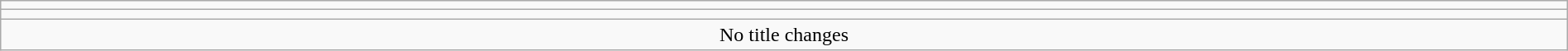<table class="wikitable" style="text-align:center; width:100%;">
<tr>
<td colspan=5></td>
</tr>
<tr>
<td colspan=5><strong></strong></td>
</tr>
<tr>
<td colspan="5">No title changes</td>
</tr>
</table>
